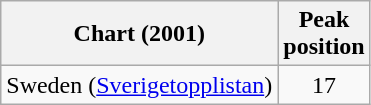<table class="wikitable">
<tr>
<th>Chart (2001)</th>
<th>Peak<br>position</th>
</tr>
<tr>
<td>Sweden (<a href='#'>Sverigetopplistan</a>)</td>
<td align="center">17</td>
</tr>
</table>
